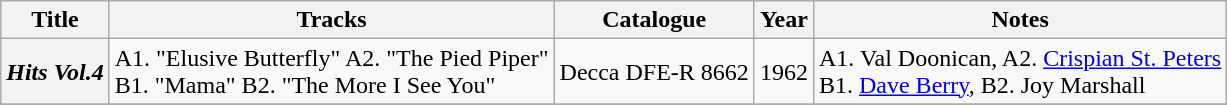<table class="wikitable plainrowheaders sortable">
<tr>
<th scope="col" class="unsortable">Title</th>
<th scope="col">Tracks</th>
<th scope="col">Catalogue</th>
<th scope="col">Year</th>
<th scope="col" class="unsortable">Notes</th>
</tr>
<tr>
<th scope="row"><em>Hits Vol.4</em></th>
<td>A1. "Elusive Butterfly" A2. "The Pied Piper" <br>B1. "Mama" B2. "The More I See You"</td>
<td>Decca DFE-R 8662</td>
<td>1962</td>
<td>A1. Val Doonican, A2. <a href='#'>Crispian St. Peters</a><br> B1. <a href='#'>Dave Berry</a>, B2. Joy Marshall</td>
</tr>
<tr>
</tr>
</table>
